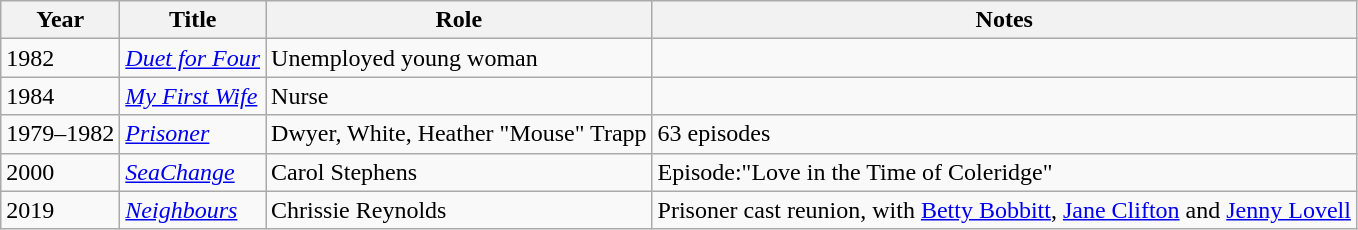<table class="wikitable sortable">
<tr>
<th>Year</th>
<th>Title</th>
<th>Role</th>
<th>Notes</th>
</tr>
<tr>
<td>1982</td>
<td><em><a href='#'>Duet for Four</a></em></td>
<td>Unemployed young woman</td>
<td></td>
</tr>
<tr>
<td>1984</td>
<td><em><a href='#'>My First Wife</a></em></td>
<td>Nurse</td>
<td></td>
</tr>
<tr>
<td>1979–1982</td>
<td><em><a href='#'>Prisoner</a></em></td>
<td>Dwyer, White, Heather "Mouse" Trapp</td>
<td>63 episodes</td>
</tr>
<tr>
<td>2000</td>
<td><em><a href='#'>SeaChange</a></em></td>
<td>Carol Stephens</td>
<td>Episode:"Love in the Time of Coleridge"</td>
</tr>
<tr>
<td>2019</td>
<td><em><a href='#'>Neighbours</a></em></td>
<td>Chrissie Reynolds</td>
<td>Prisoner cast reunion, with <a href='#'>Betty Bobbitt</a>, <a href='#'>Jane Clifton</a> and <a href='#'>Jenny Lovell</a></td>
</tr>
</table>
